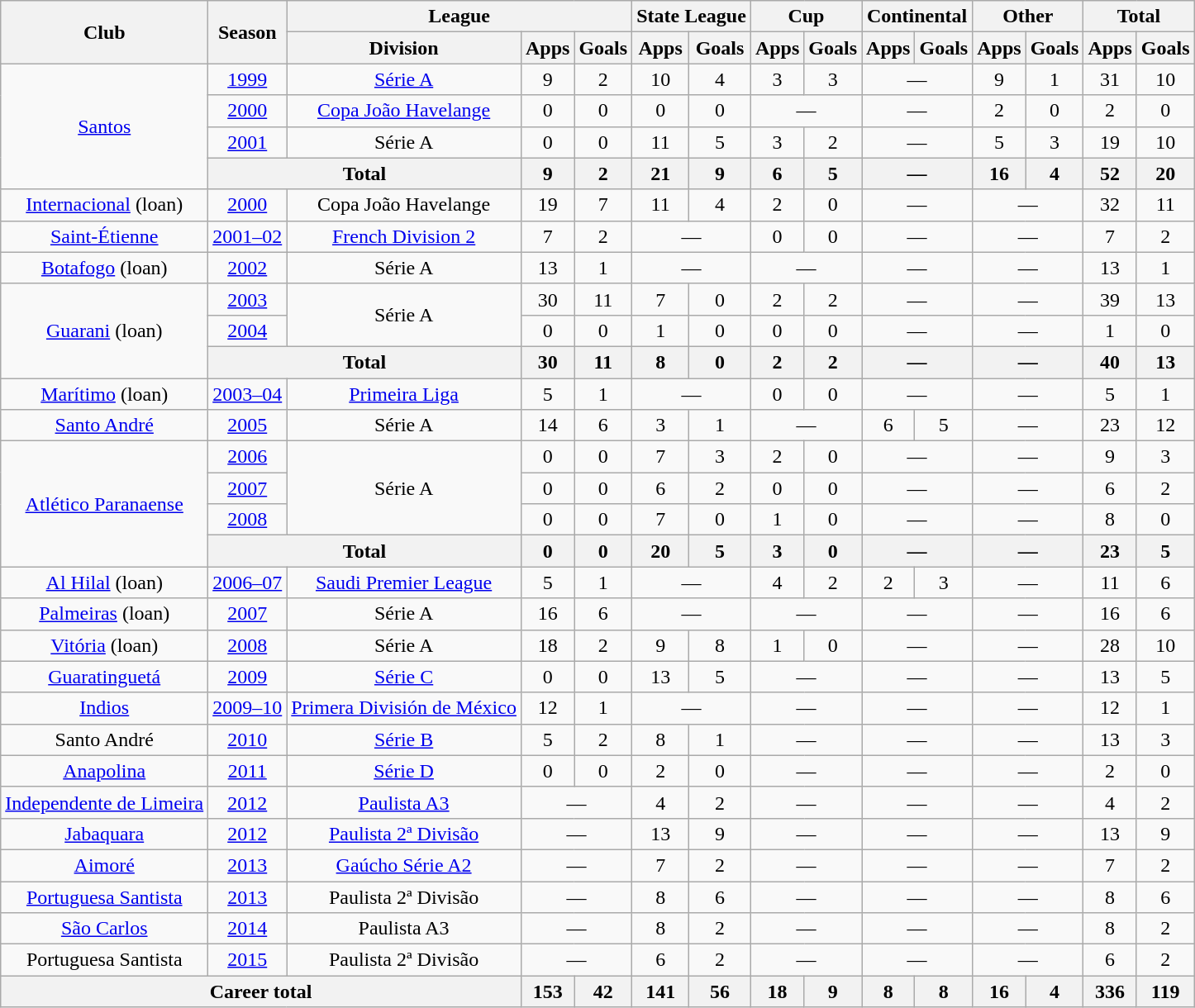<table class="wikitable" style="text-align:center">
<tr>
<th rowspan="2">Club</th>
<th rowspan="2">Season</th>
<th colspan="3">League</th>
<th colspan="2">State League</th>
<th colspan="2">Cup</th>
<th colspan="2">Continental</th>
<th colspan="2">Other</th>
<th colspan="2">Total</th>
</tr>
<tr>
<th>Division</th>
<th>Apps</th>
<th>Goals</th>
<th>Apps</th>
<th>Goals</th>
<th>Apps</th>
<th>Goals</th>
<th>Apps</th>
<th>Goals</th>
<th>Apps</th>
<th>Goals</th>
<th>Apps</th>
<th>Goals</th>
</tr>
<tr>
<td rowspan="4"><a href='#'>Santos</a></td>
<td><a href='#'>1999</a></td>
<td><a href='#'>Série A</a></td>
<td>9</td>
<td>2</td>
<td>10</td>
<td>4</td>
<td>3</td>
<td>3</td>
<td colspan="2">—</td>
<td>9</td>
<td>1</td>
<td>31</td>
<td>10</td>
</tr>
<tr>
<td><a href='#'>2000</a></td>
<td><a href='#'>Copa João Havelange</a></td>
<td>0</td>
<td>0</td>
<td>0</td>
<td>0</td>
<td colspan="2">—</td>
<td colspan="2">—</td>
<td>2</td>
<td>0</td>
<td>2</td>
<td>0</td>
</tr>
<tr>
<td><a href='#'>2001</a></td>
<td>Série A</td>
<td>0</td>
<td>0</td>
<td>11</td>
<td>5</td>
<td>3</td>
<td>2</td>
<td colspan="2">—</td>
<td>5</td>
<td>3</td>
<td>19</td>
<td>10</td>
</tr>
<tr>
<th colspan="2">Total</th>
<th>9</th>
<th>2</th>
<th>21</th>
<th>9</th>
<th>6</th>
<th>5</th>
<th colspan="2">—</th>
<th>16</th>
<th>4</th>
<th>52</th>
<th>20</th>
</tr>
<tr>
<td><a href='#'>Internacional</a> (loan)</td>
<td><a href='#'>2000</a></td>
<td>Copa João Havelange</td>
<td>19</td>
<td>7</td>
<td>11</td>
<td>4</td>
<td>2</td>
<td>0</td>
<td colspan="2">—</td>
<td colspan="2">—</td>
<td>32</td>
<td>11</td>
</tr>
<tr>
<td><a href='#'>Saint-Étienne</a></td>
<td><a href='#'>2001–02</a></td>
<td><a href='#'>French Division 2</a></td>
<td>7</td>
<td>2</td>
<td colspan="2">—</td>
<td>0</td>
<td>0</td>
<td colspan="2">—</td>
<td colspan="2">—</td>
<td>7</td>
<td>2</td>
</tr>
<tr>
<td><a href='#'>Botafogo</a> (loan)</td>
<td><a href='#'>2002</a></td>
<td>Série A</td>
<td>13</td>
<td>1</td>
<td colspan="2">—</td>
<td colspan="2">—</td>
<td colspan="2">—</td>
<td colspan="2">—</td>
<td>13</td>
<td>1</td>
</tr>
<tr>
<td rowspan="3"><a href='#'>Guarani</a> (loan)</td>
<td><a href='#'>2003</a></td>
<td rowspan="2">Série A</td>
<td>30</td>
<td>11</td>
<td>7</td>
<td>0</td>
<td>2</td>
<td>2</td>
<td colspan="2">—</td>
<td colspan="2">—</td>
<td>39</td>
<td>13</td>
</tr>
<tr>
<td><a href='#'>2004</a></td>
<td>0</td>
<td>0</td>
<td>1</td>
<td>0</td>
<td>0</td>
<td>0</td>
<td colspan="2">—</td>
<td colspan="2">—</td>
<td>1</td>
<td>0</td>
</tr>
<tr>
<th colspan="2">Total</th>
<th>30</th>
<th>11</th>
<th>8</th>
<th>0</th>
<th>2</th>
<th>2</th>
<th colspan="2">—</th>
<th colspan="2">—</th>
<th>40</th>
<th>13</th>
</tr>
<tr>
<td><a href='#'>Marítimo</a> (loan)</td>
<td><a href='#'>2003–04</a></td>
<td><a href='#'>Primeira Liga</a></td>
<td>5</td>
<td>1</td>
<td colspan="2">—</td>
<td>0</td>
<td>0</td>
<td colspan="2">—</td>
<td colspan="2">—</td>
<td>5</td>
<td>1</td>
</tr>
<tr>
<td><a href='#'>Santo André</a></td>
<td><a href='#'>2005</a></td>
<td>Série A</td>
<td>14</td>
<td>6</td>
<td>3</td>
<td>1</td>
<td colspan="2">—</td>
<td>6</td>
<td>5</td>
<td colspan="2">—</td>
<td>23</td>
<td>12</td>
</tr>
<tr>
<td rowspan="4"><a href='#'>Atlético Paranaense</a></td>
<td><a href='#'>2006</a></td>
<td rowspan="3">Série A</td>
<td>0</td>
<td>0</td>
<td>7</td>
<td>3</td>
<td>2</td>
<td>0</td>
<td colspan="2">—</td>
<td colspan="2">—</td>
<td>9</td>
<td>3</td>
</tr>
<tr>
<td><a href='#'>2007</a></td>
<td>0</td>
<td>0</td>
<td>6</td>
<td>2</td>
<td>0</td>
<td>0</td>
<td colspan="2">—</td>
<td colspan="2">—</td>
<td>6</td>
<td>2</td>
</tr>
<tr>
<td><a href='#'>2008</a></td>
<td>0</td>
<td>0</td>
<td>7</td>
<td>0</td>
<td>1</td>
<td>0</td>
<td colspan="2">—</td>
<td colspan="2">—</td>
<td>8</td>
<td>0</td>
</tr>
<tr>
<th colspan="2">Total</th>
<th>0</th>
<th>0</th>
<th>20</th>
<th>5</th>
<th>3</th>
<th>0</th>
<th colspan="2">—</th>
<th colspan="2">—</th>
<th>23</th>
<th>5</th>
</tr>
<tr>
<td><a href='#'>Al Hilal</a> (loan)</td>
<td><a href='#'>2006–07</a></td>
<td><a href='#'>Saudi Premier League</a></td>
<td>5</td>
<td>1</td>
<td colspan="2">—</td>
<td>4</td>
<td>2</td>
<td>2</td>
<td>3</td>
<td colspan="2">—</td>
<td>11</td>
<td>6</td>
</tr>
<tr>
<td><a href='#'>Palmeiras</a> (loan)</td>
<td><a href='#'>2007</a></td>
<td>Série A</td>
<td>16</td>
<td>6</td>
<td colspan="2">—</td>
<td colspan="2">—</td>
<td colspan="2">—</td>
<td colspan="2">—</td>
<td>16</td>
<td>6</td>
</tr>
<tr>
<td><a href='#'>Vitória</a> (loan)</td>
<td><a href='#'>2008</a></td>
<td>Série A</td>
<td>18</td>
<td>2</td>
<td>9</td>
<td>8</td>
<td>1</td>
<td>0</td>
<td colspan="2">—</td>
<td colspan="2">—</td>
<td>28</td>
<td>10</td>
</tr>
<tr>
<td><a href='#'>Guaratinguetá</a></td>
<td><a href='#'>2009</a></td>
<td><a href='#'>Série C</a></td>
<td>0</td>
<td>0</td>
<td>13</td>
<td>5</td>
<td colspan="2">—</td>
<td colspan="2">—</td>
<td colspan="2">—</td>
<td>13</td>
<td>5</td>
</tr>
<tr>
<td><a href='#'>Indios</a></td>
<td><a href='#'>2009–10</a></td>
<td><a href='#'>Primera División de México</a></td>
<td>12</td>
<td>1</td>
<td colspan="2">—</td>
<td colspan="2">—</td>
<td colspan="2">—</td>
<td colspan="2">—</td>
<td>12</td>
<td>1</td>
</tr>
<tr>
<td>Santo André</td>
<td><a href='#'>2010</a></td>
<td><a href='#'>Série B</a></td>
<td>5</td>
<td>2</td>
<td>8</td>
<td>1</td>
<td colspan="2">—</td>
<td colspan="2">—</td>
<td colspan="2">—</td>
<td>13</td>
<td>3</td>
</tr>
<tr>
<td><a href='#'>Anapolina</a></td>
<td><a href='#'>2011</a></td>
<td><a href='#'>Série D</a></td>
<td>0</td>
<td>0</td>
<td>2</td>
<td>0</td>
<td colspan="2">—</td>
<td colspan="2">—</td>
<td colspan="2">—</td>
<td>2</td>
<td>0</td>
</tr>
<tr>
<td><a href='#'>Independente de Limeira</a></td>
<td><a href='#'>2012</a></td>
<td><a href='#'>Paulista A3</a></td>
<td colspan="2">—</td>
<td>4</td>
<td>2</td>
<td colspan="2">—</td>
<td colspan="2">—</td>
<td colspan="2">—</td>
<td>4</td>
<td>2</td>
</tr>
<tr>
<td><a href='#'>Jabaquara</a></td>
<td><a href='#'>2012</a></td>
<td><a href='#'>Paulista 2ª Divisão</a></td>
<td colspan="2">—</td>
<td>13</td>
<td>9</td>
<td colspan="2">—</td>
<td colspan="2">—</td>
<td colspan="2">—</td>
<td>13</td>
<td>9</td>
</tr>
<tr>
<td><a href='#'>Aimoré</a></td>
<td><a href='#'>2013</a></td>
<td><a href='#'>Gaúcho Série A2</a></td>
<td colspan="2">—</td>
<td>7</td>
<td>2</td>
<td colspan="2">—</td>
<td colspan="2">—</td>
<td colspan="2">—</td>
<td>7</td>
<td>2</td>
</tr>
<tr>
<td><a href='#'>Portuguesa Santista</a></td>
<td><a href='#'>2013</a></td>
<td>Paulista 2ª Divisão</td>
<td colspan="2">—</td>
<td>8</td>
<td>6</td>
<td colspan="2">—</td>
<td colspan="2">—</td>
<td colspan="2">—</td>
<td>8</td>
<td>6</td>
</tr>
<tr>
<td><a href='#'>São Carlos</a></td>
<td><a href='#'>2014</a></td>
<td>Paulista A3</td>
<td colspan="2">—</td>
<td>8</td>
<td>2</td>
<td colspan="2">—</td>
<td colspan="2">—</td>
<td colspan="2">—</td>
<td>8</td>
<td>2</td>
</tr>
<tr>
<td>Portuguesa Santista</td>
<td><a href='#'>2015</a></td>
<td>Paulista 2ª Divisão</td>
<td colspan="2">—</td>
<td>6</td>
<td>2</td>
<td colspan="2">—</td>
<td colspan="2">—</td>
<td colspan="2">—</td>
<td>6</td>
<td>2</td>
</tr>
<tr>
<th colspan="3">Career total</th>
<th>153</th>
<th>42</th>
<th>141</th>
<th>56</th>
<th>18</th>
<th>9</th>
<th>8</th>
<th>8</th>
<th>16</th>
<th>4</th>
<th>336</th>
<th>119</th>
</tr>
</table>
